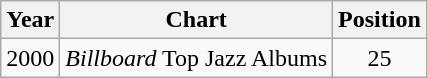<table class="wikitable">
<tr>
<th>Year</th>
<th>Chart</th>
<th>Position</th>
</tr>
<tr>
<td>2000</td>
<td><em>Billboard</em> Top Jazz Albums</td>
<td align="center">25</td>
</tr>
</table>
